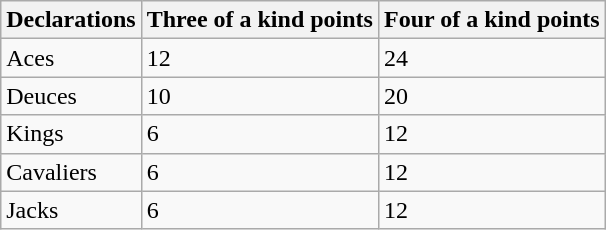<table class="wikitable floatleft">
<tr>
<th><strong>Declarations</strong></th>
<th><strong>Three of a kind points</strong></th>
<th>Four of a kind points</th>
</tr>
<tr>
<td>Aces</td>
<td>12</td>
<td>24</td>
</tr>
<tr>
<td>Deuces</td>
<td>10</td>
<td>20</td>
</tr>
<tr>
<td>Kings</td>
<td>6</td>
<td>12</td>
</tr>
<tr>
<td>Cavaliers</td>
<td>6</td>
<td>12</td>
</tr>
<tr>
<td>Jacks</td>
<td>6</td>
<td>12</td>
</tr>
</table>
